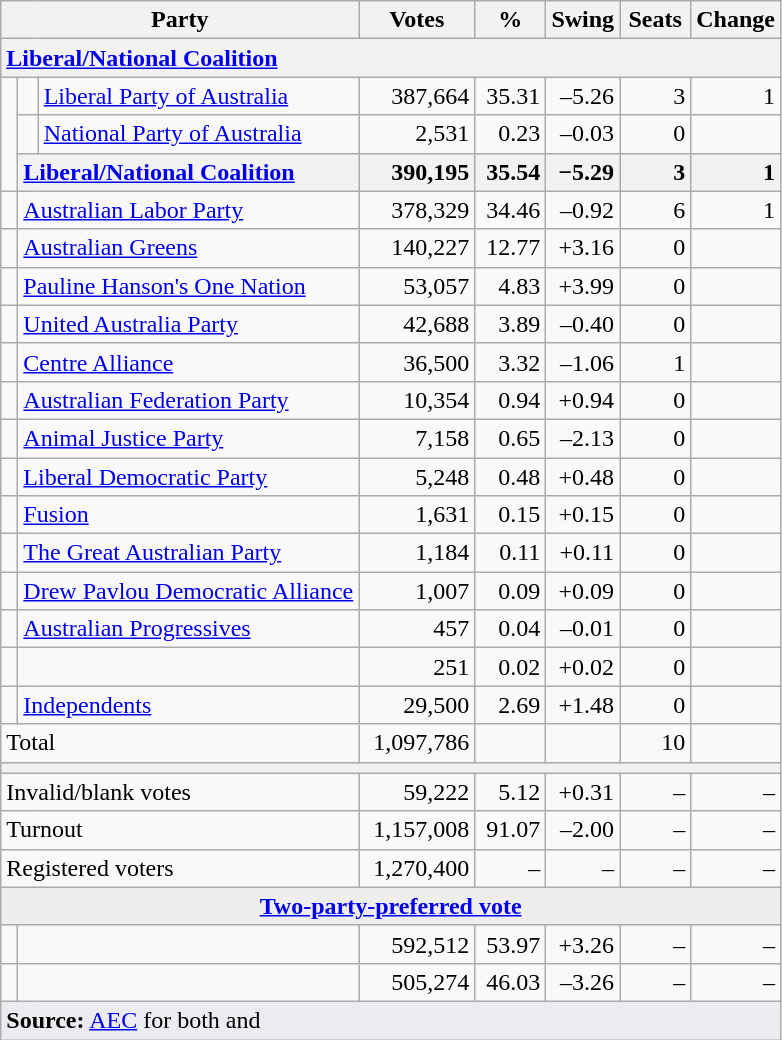<table class="wikitable" style="text-align:right;  margin-bottom:0">
<tr>
<th style="width:200px" colspan=3>Party</th>
<th style="width:70px; text-align:center;">Votes</th>
<th style="width:40px; text-align:center;">%</th>
<th style="width:40px; text-align:center;">Swing</th>
<th style="width:40px; text-align:center;">Seats</th>
<th style="width:40px; text-align:center;">Change</th>
</tr>
<tr>
<th colspan="8" style="text-align:left;"><a href='#'>Liberal/National Coalition</a></th>
</tr>
<tr>
<td rowspan="3"> </td>
<td> </td>
<td align=left><a href='#'>Liberal Party of Australia</a></td>
<td align=right>387,664</td>
<td align=right>35.31</td>
<td align=right>–5.26</td>
<td align=right>3</td>
<td align=right> 1</td>
</tr>
<tr>
<td> </td>
<td align=left><a href='#'>National Party of Australia</a></td>
<td align=right>2,531</td>
<td align=right>0.23</td>
<td align=right>–0.03</td>
<td align=right>0</td>
<td align=right></td>
</tr>
<tr>
<th colspan="2" style="text-align:left;"><a href='#'>Liberal/National Coalition</a></th>
<th style="text-align:right;">390,195</th>
<th style="text-align:right;">35.54</th>
<th style="text-align:right;">−5.29</th>
<th style="text-align:right;">3</th>
<th style="text-align:right;"> 1</th>
</tr>
<tr>
<td> </td>
<td colspan=2 align=left><a href='#'>Australian Labor Party</a></td>
<td align=right>378,329</td>
<td align=right>34.46</td>
<td align=right>–0.92</td>
<td align=right>6</td>
<td align=right> 1</td>
</tr>
<tr>
<td> </td>
<td colspan=2 align=left><a href='#'>Australian Greens</a></td>
<td align=right>140,227</td>
<td align=right>12.77</td>
<td align=right>+3.16</td>
<td align=right>0</td>
<td align=right></td>
</tr>
<tr>
<td> </td>
<td colspan=2 align=left><a href='#'>Pauline Hanson's One Nation</a></td>
<td align=right>53,057</td>
<td align=right>4.83</td>
<td align=right>+3.99</td>
<td align=right>0</td>
<td align=right></td>
</tr>
<tr>
<td> </td>
<td colspan=2 align=left><a href='#'>United Australia Party</a></td>
<td align=right>42,688</td>
<td align=right>3.89</td>
<td align=right>–0.40</td>
<td align=right>0</td>
<td align=right></td>
</tr>
<tr>
<td> </td>
<td colspan=2 align=left><a href='#'>Centre Alliance</a></td>
<td align=right>36,500</td>
<td align=right>3.32</td>
<td align=right>–1.06</td>
<td align=right>1</td>
<td align=right></td>
</tr>
<tr>
<td> </td>
<td colspan=2 align=left><a href='#'>Australian Federation Party</a></td>
<td align=right>10,354</td>
<td align=right>0.94</td>
<td align=right>+0.94</td>
<td align=right>0</td>
<td align=right></td>
</tr>
<tr>
<td> </td>
<td colspan=2 align=left><a href='#'>Animal Justice Party</a></td>
<td align=right>7,158</td>
<td align=right>0.65</td>
<td align=right>–2.13</td>
<td align=right>0</td>
<td align=right></td>
</tr>
<tr>
<td> </td>
<td colspan=2 align=left><a href='#'>Liberal Democratic Party</a></td>
<td align=right>5,248</td>
<td align=right>0.48</td>
<td align=right>+0.48</td>
<td align=right>0</td>
<td align=right></td>
</tr>
<tr>
<td> </td>
<td colspan=2 align=left><a href='#'>Fusion</a></td>
<td align=right>1,631</td>
<td align=right>0.15</td>
<td align=right>+0.15</td>
<td align=right>0</td>
<td align=right></td>
</tr>
<tr>
<td> </td>
<td colspan=2 align=left><a href='#'>The Great Australian Party</a></td>
<td align=right>1,184</td>
<td align=right>0.11</td>
<td align=right>+0.11</td>
<td align=right>0</td>
<td align=right></td>
</tr>
<tr>
<td> </td>
<td colspan=2 align=left><a href='#'>Drew Pavlou Democratic Alliance</a></td>
<td align=right>1,007</td>
<td align=right>0.09</td>
<td align=right>+0.09</td>
<td align=right>0</td>
<td align=right></td>
</tr>
<tr>
<td> </td>
<td colspan=2 align=left><a href='#'>Australian Progressives</a></td>
<td align=right>457</td>
<td align=right>0.04</td>
<td align=right>–0.01</td>
<td align=right>0</td>
<td align=right></td>
</tr>
<tr>
<td> </td>
<td colspan=2 align=left></td>
<td align=right>251</td>
<td align=right>0.02</td>
<td align=right>+0.02</td>
<td align=right>0</td>
<td align=right></td>
</tr>
<tr>
<td> </td>
<td colspan=2 align=left><a href='#'>Independents</a></td>
<td align=right>29,500</td>
<td align=right>2.69</td>
<td align=right>+1.48</td>
<td align=right>0</td>
<td align=right></td>
</tr>
<tr>
<td colspan=3 align=left>Total</td>
<td align=right>1,097,786</td>
<td align=right></td>
<td align=right></td>
<td align=right>10</td>
<td align=right></td>
</tr>
<tr>
<th colspan="9"></th>
</tr>
<tr>
<td style="text-align:left;" colspan="3">Invalid/blank votes</td>
<td align=right>59,222</td>
<td align=right>5.12</td>
<td align=right>+0.31</td>
<td align=right>–</td>
<td align=right>–</td>
</tr>
<tr>
<td style="text-align:left;" colspan="3">Turnout</td>
<td align=right>1,157,008</td>
<td align=right>91.07</td>
<td align=right>–2.00</td>
<td align=right>–</td>
<td align=right>–</td>
</tr>
<tr>
<td style="text-align:left;" colspan="3">Registered voters</td>
<td align=right>1,270,400</td>
<td align=right>–</td>
<td align=right>–</td>
<td align=right>–</td>
<td align=right>–</td>
</tr>
<tr>
<td colspan="8" style="text-align:center; background:#eee;"><strong><a href='#'>Two-party-preferred vote</a></strong></td>
</tr>
<tr>
<td> </td>
<td colspan=2 align=left></td>
<td align=right>592,512</td>
<td align=right>53.97</td>
<td align=right>+3.26</td>
<td align=right>–</td>
<td align=right>–</td>
</tr>
<tr>
<td> </td>
<td colspan=2 align=left></td>
<td align=right>505,274</td>
<td align=right>46.03</td>
<td align=right>–3.26</td>
<td align=right>–</td>
<td align=right>–</td>
</tr>
<tr>
<td style="text-align:left; background-color:#eaecf0" colspan="8"><strong>Source:</strong> <a href='#'>AEC</a> for both  and </td>
</tr>
</table>
